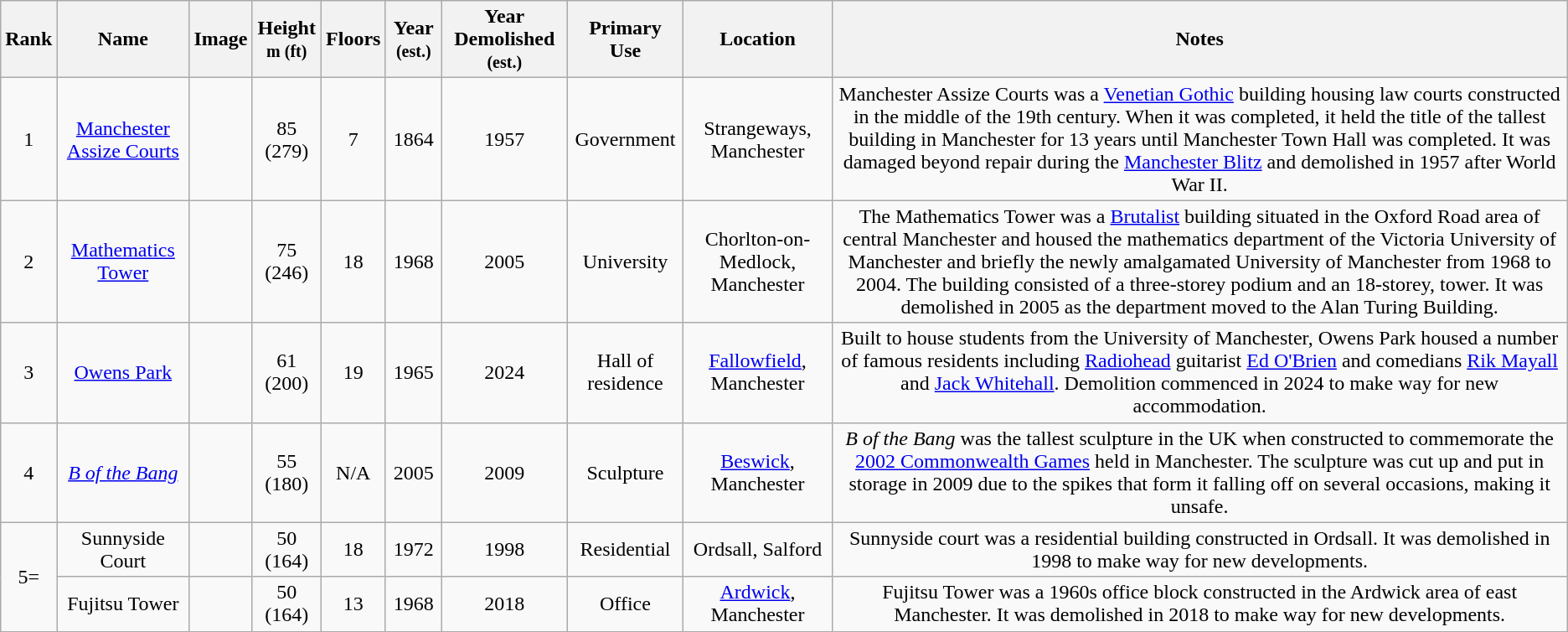<table class="wikitable sortable">
<tr>
<th data-sort-type="number">Rank</th>
<th data-sort-type="text">Name</th>
<th class="unsortable">Image</th>
<th data-sort-type="number">Height<br><small>m (ft)</small></th>
<th data-sort-type="number">Floors</th>
<th data-sort-type="number">Year <small>(est.)</small></th>
<th data-sort-type="number">Year Demolished <small>(est.)</small></th>
<th>Primary Use</th>
<th>Location</th>
<th class="unsortable">Notes</th>
</tr>
<tr>
<td align=center>1</td>
<td align=center><a href='#'>Manchester Assize Courts</a></td>
<td align=center></td>
<td align=center>85 (279)</td>
<td align=center>7</td>
<td align=center>1864</td>
<td align=center>1957</td>
<td align=center>Government</td>
<td align=center>Strangeways, Manchester</td>
<td align=center>Manchester Assize Courts was a <a href='#'>Venetian Gothic</a> building housing law courts constructed in the middle of the 19th century. When it was completed, it held the title of the tallest building in Manchester for 13 years until Manchester Town Hall was completed. It was damaged beyond repair during the <a href='#'>Manchester Blitz</a> and demolished in 1957 after World War II.</td>
</tr>
<tr>
<td align=center>2</td>
<td align=center><a href='#'>Mathematics Tower</a></td>
<td align=center></td>
<td align=center>75 (246)</td>
<td align=center>18</td>
<td align=center>1968</td>
<td align=center>2005</td>
<td align=center>University</td>
<td align=center>Chorlton-on-Medlock, Manchester</td>
<td align=center>The Mathematics Tower was a <a href='#'>Brutalist</a> building situated in the Oxford Road area of central Manchester and housed the mathematics department of the Victoria University of Manchester and briefly the newly amalgamated University of Manchester from 1968 to 2004. The building consisted of a three-storey podium and an 18-storey,  tower. It was demolished in 2005 as the department moved to the Alan Turing Building.</td>
</tr>
<tr>
<td align=center>3</td>
<td align=center><a href='#'>Owens Park</a></td>
<td align=center></td>
<td align=center>61 (200)</td>
<td align=center>19</td>
<td align=center>1965</td>
<td align=center>2024</td>
<td align=center>Hall of residence</td>
<td align=center><a href='#'>Fallowfield</a>, Manchester</td>
<td align=center>Built to house students from the University of Manchester, Owens Park housed a number of famous residents including <a href='#'>Radiohead</a> guitarist <a href='#'>Ed O'Brien</a> and comedians <a href='#'>Rik Mayall</a> and <a href='#'>Jack Whitehall</a>. Demolition commenced in 2024 to make way for new accommodation.</td>
</tr>
<tr>
<td align=center>4</td>
<td align=center><em><a href='#'>B of the Bang</a></em></td>
<td align=center></td>
<td align=center>55 (180)</td>
<td align=center>N/A</td>
<td align=center>2005</td>
<td align=center>2009</td>
<td align=center>Sculpture</td>
<td align=center><a href='#'>Beswick</a>, Manchester</td>
<td align=center><em>B of the Bang</em> was the tallest sculpture in the UK when constructed to commemorate the <a href='#'>2002 Commonwealth Games</a> held in Manchester. The sculpture was cut up and put in storage in 2009 due to the spikes that form it falling off on several occasions, making it unsafe.</td>
</tr>
<tr>
<td align=center rowspan="2">5=</td>
<td align=center>Sunnyside Court</td>
<td align=center></td>
<td align=center>50 (164)</td>
<td align=center>18</td>
<td align=center>1972</td>
<td align=center>1998</td>
<td align=center>Residential</td>
<td align=center>Ordsall, Salford</td>
<td align=center>Sunnyside court was a residential building constructed in Ordsall. It was demolished in 1998 to make way for new developments.</td>
</tr>
<tr>
<td align=center>Fujitsu Tower</td>
<td align=center></td>
<td align=center>50 (164)</td>
<td align=center>13</td>
<td align=center>1968</td>
<td align=center>2018</td>
<td align=center>Office</td>
<td align=center><a href='#'>Ardwick</a>, Manchester</td>
<td align=center>Fujitsu Tower was a 1960s office block constructed in the Ardwick area of east Manchester. It was demolished in 2018 to make way for new developments.</td>
</tr>
</table>
